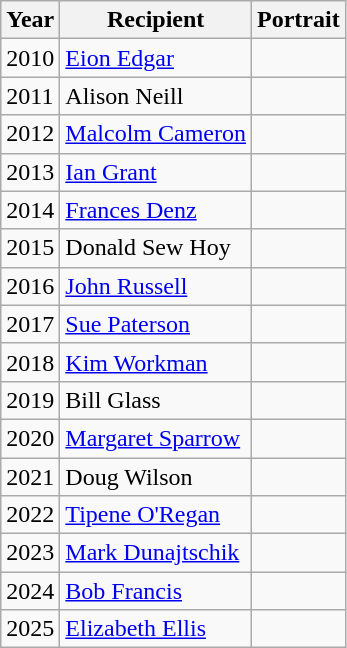<table class="wikitable sortable">
<tr>
<th>Year</th>
<th>Recipient</th>
<th scope="col" class="unsortable">Portrait</th>
</tr>
<tr>
<td>2010</td>
<td><a href='#'>Eion Edgar</a></td>
<td></td>
</tr>
<tr>
<td>2011</td>
<td>Alison Neill</td>
<td></td>
</tr>
<tr>
<td>2012</td>
<td><a href='#'>Malcolm Cameron</a></td>
<td></td>
</tr>
<tr>
<td>2013</td>
<td><a href='#'>Ian Grant</a></td>
<td></td>
</tr>
<tr>
<td>2014</td>
<td><a href='#'>Frances Denz</a></td>
<td></td>
</tr>
<tr>
<td>2015</td>
<td>Donald Sew Hoy</td>
<td></td>
</tr>
<tr>
<td>2016</td>
<td><a href='#'>John Russell</a></td>
<td></td>
</tr>
<tr>
<td>2017</td>
<td><a href='#'>Sue Paterson</a></td>
<td></td>
</tr>
<tr>
<td>2018</td>
<td><a href='#'>Kim Workman</a></td>
<td></td>
</tr>
<tr>
<td>2019</td>
<td>Bill Glass</td>
<td></td>
</tr>
<tr>
<td>2020</td>
<td><a href='#'>Margaret Sparrow</a></td>
<td></td>
</tr>
<tr>
<td>2021</td>
<td>Doug Wilson</td>
<td></td>
</tr>
<tr>
<td>2022</td>
<td><a href='#'>Tipene O'Regan</a></td>
<td></td>
</tr>
<tr>
<td>2023</td>
<td><a href='#'>Mark Dunajtschik</a></td>
<td></td>
</tr>
<tr>
<td>2024</td>
<td><a href='#'>Bob Francis</a></td>
<td></td>
</tr>
<tr>
<td>2025</td>
<td><a href='#'>Elizabeth Ellis</a></td>
<td></td>
</tr>
</table>
